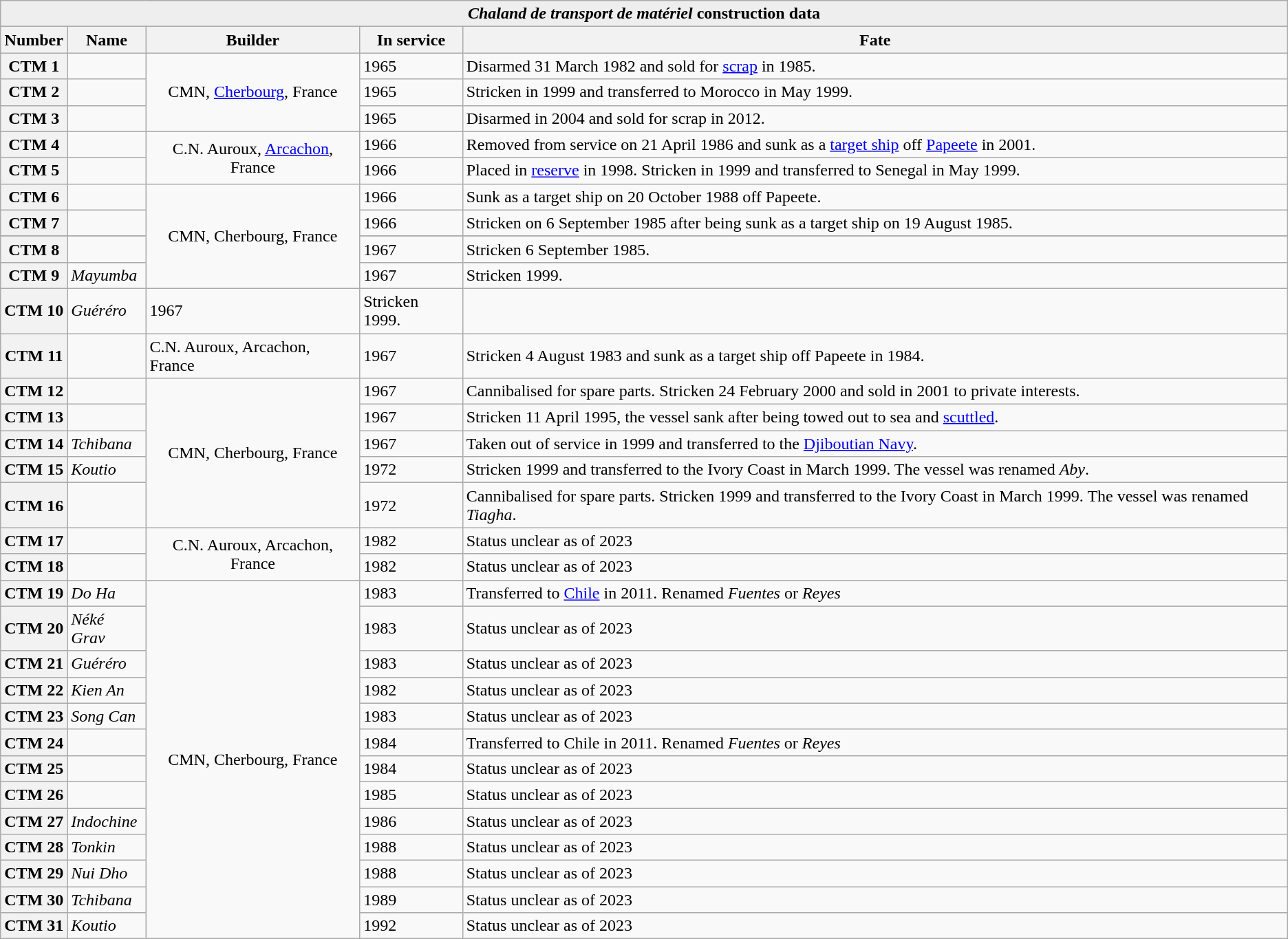<table class="wikitable plainrowheaders">
<tr>
<th colspan="5" style="background:#eee;" align="center"><em>Chaland de transport de matériel</em> construction data</th>
</tr>
<tr>
<th scope="col">Number</th>
<th scope="col">Name</th>
<th scope="col">Builder</th>
<th scope="col">In service</th>
<th scope="col">Fate</th>
</tr>
<tr>
<th scope="row">CTM 1</th>
<td></td>
<td rowspan="3" align="center">CMN, <a href='#'>Cherbourg</a>, France</td>
<td>1965</td>
<td>Disarmed 31 March 1982 and sold for <a href='#'>scrap</a> in 1985.</td>
</tr>
<tr>
<th scope="row">CTM 2</th>
<td></td>
<td>1965</td>
<td>Stricken in 1999 and transferred to Morocco in May 1999.</td>
</tr>
<tr>
<th scope="row">CTM 3</th>
<td></td>
<td>1965</td>
<td>Disarmed in 2004 and sold for scrap in 2012.</td>
</tr>
<tr>
<th scope="row">CTM 4</th>
<td></td>
<td rowspan="2" align="center">C.N. Auroux, <a href='#'>Arcachon</a>, France</td>
<td>1966</td>
<td>Removed from service on 21 April 1986 and sunk as a <a href='#'>target ship</a> off <a href='#'>Papeete</a> in 2001.</td>
</tr>
<tr>
<th scope="row">CTM 5</th>
<td></td>
<td>1966</td>
<td>Placed in <a href='#'>reserve</a> in 1998. Stricken in 1999 and transferred to Senegal in May 1999.</td>
</tr>
<tr>
<th scope="row">CTM 6</th>
<td></td>
<td rowspan="5" align="center">CMN, Cherbourg, France</td>
<td>1966</td>
<td>Sunk as a target ship on 20 October 1988 off Papeete.</td>
</tr>
<tr>
<th scope="row">CTM 7</th>
<td></td>
<td>1966</td>
<td>Stricken on 6 September 1985 after being sunk as a target ship on 19 August 1985.</td>
</tr>
<tr>
</tr>
<tr>
<th scope="row">CTM 8</th>
<td></td>
<td>1967</td>
<td>Stricken 6 September 1985.</td>
</tr>
<tr>
<th scope="row">CTM 9</th>
<td><em>Mayumba</em></td>
<td>1967</td>
<td>Stricken 1999.</td>
</tr>
<tr>
<th scope="row">CTM 10</th>
<td><em>Guéréro</em></td>
<td>1967</td>
<td>Stricken 1999.</td>
</tr>
<tr>
<th scope="row">CTM 11</th>
<td></td>
<td>C.N. Auroux, Arcachon, France</td>
<td>1967</td>
<td>Stricken 4 August 1983 and sunk as a target ship off Papeete in 1984.</td>
</tr>
<tr>
<th scope="row">CTM 12</th>
<td></td>
<td rowspan="5" align="center">CMN, Cherbourg, France</td>
<td>1967</td>
<td>Cannibalised for spare parts. Stricken 24 February 2000 and sold in 2001 to private interests.</td>
</tr>
<tr>
<th scope="row">CTM 13</th>
<td></td>
<td>1967</td>
<td>Stricken 11 April 1995, the vessel sank after being towed out to sea and <a href='#'>scuttled</a>.</td>
</tr>
<tr>
<th scope="row">CTM 14</th>
<td><em>Tchibana</em></td>
<td>1967</td>
<td>Taken out of service in 1999 and transferred to the <a href='#'>Djiboutian Navy</a>.</td>
</tr>
<tr>
<th scope="row">CTM 15</th>
<td><em>Koutio</em></td>
<td>1972</td>
<td>Stricken 1999 and transferred to the Ivory Coast in March 1999. The vessel was renamed <em>Aby</em>.</td>
</tr>
<tr>
<th scope="row">CTM 16</th>
<td></td>
<td>1972</td>
<td>Cannibalised for spare parts. Stricken 1999 and transferred to the Ivory Coast in March 1999. The vessel was renamed <em>Tiagha</em>.</td>
</tr>
<tr>
<th scope="row">CTM 17</th>
<td></td>
<td rowspan="2" align="center">C.N. Auroux, Arcachon, France</td>
<td>1982</td>
<td>Status unclear as of 2023</td>
</tr>
<tr>
<th scope="row">CTM 18</th>
<td></td>
<td>1982</td>
<td>Status unclear as of 2023</td>
</tr>
<tr>
<th scope="row">CTM 19</th>
<td><em>Do Ha</em></td>
<td rowspan="13" align="center">CMN, Cherbourg, France</td>
<td>1983</td>
<td>Transferred to <a href='#'>Chile</a> in 2011. Renamed <em>Fuentes</em> or <em>Reyes</em></td>
</tr>
<tr>
<th scope="row">CTM 20</th>
<td><em>Néké Grav</em></td>
<td>1983</td>
<td>Status unclear as of 2023</td>
</tr>
<tr>
<th scope="row">CTM 21</th>
<td><em>Guéréro</em></td>
<td>1983</td>
<td>Status unclear as of 2023</td>
</tr>
<tr>
<th scope="row">CTM 22</th>
<td><em>Kien An</em></td>
<td>1982</td>
<td>Status unclear as of 2023</td>
</tr>
<tr>
<th scope="row">CTM 23</th>
<td><em>Song Can</em></td>
<td>1983</td>
<td>Status unclear as of 2023</td>
</tr>
<tr>
<th scope="row">CTM 24</th>
<td></td>
<td>1984</td>
<td>Transferred to Chile in 2011. Renamed <em>Fuentes</em> or <em>Reyes</em></td>
</tr>
<tr>
<th scope="row">CTM 25</th>
<td></td>
<td>1984</td>
<td>Status unclear as of 2023</td>
</tr>
<tr>
<th scope="row">CTM 26</th>
<td></td>
<td>1985</td>
<td>Status unclear as of 2023</td>
</tr>
<tr>
<th scope="row">CTM 27</th>
<td><em>Indochine</em></td>
<td>1986</td>
<td>Status unclear as of 2023</td>
</tr>
<tr>
<th scope="row">CTM 28</th>
<td><em>Tonkin</em></td>
<td>1988</td>
<td>Status unclear as of 2023</td>
</tr>
<tr>
<th scope="row">CTM 29</th>
<td><em>Nui Dho</em></td>
<td>1988</td>
<td>Status unclear as of 2023</td>
</tr>
<tr>
<th scope="row">CTM 30</th>
<td><em>Tchibana</em></td>
<td>1989</td>
<td>Status unclear as of 2023</td>
</tr>
<tr>
<th scope="row">CTM 31</th>
<td><em>Koutio</em></td>
<td>1992</td>
<td>Status unclear as of 2023</td>
</tr>
</table>
